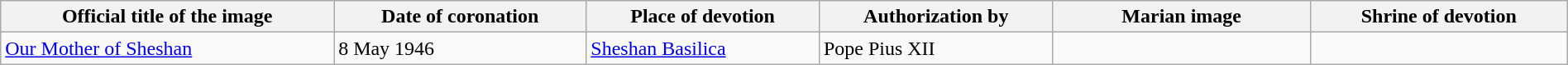<table class="wikitable sortable" width="100%">
<tr>
<th>Official title of the image</th>
<th data-sort-type="date">Date of coronation</th>
<th>Place of devotion</th>
<th>Authorization by</th>
<th width=200px class=unsortable>Marian image</th>
<th width=200px class=unsortable>Shrine of devotion</th>
</tr>
<tr>
<td><a href='#'>Our Mother of Sheshan</a></td>
<td>8 May 1946</td>
<td><a href='#'>Sheshan Basilica</a></td>
<td>Pope Pius XII</td>
<td></td>
<td></td>
</tr>
</table>
